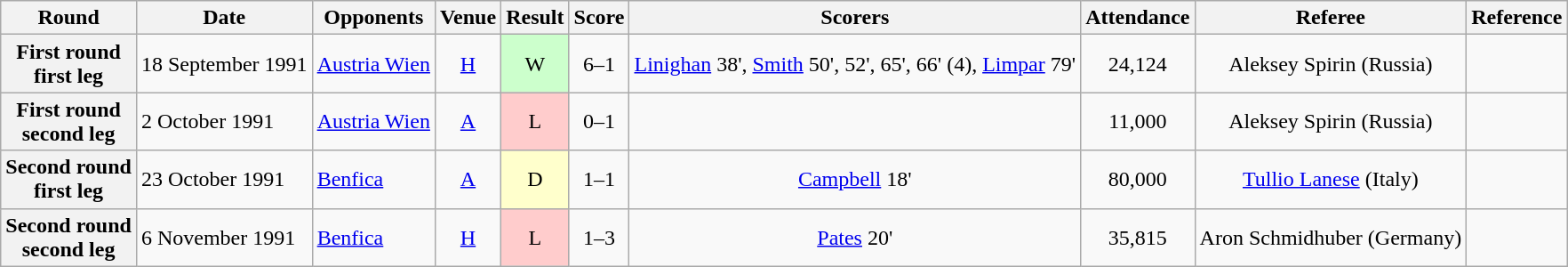<table class="wikitable plainrowheaders" style="text-align:center">
<tr>
<th scope="col">Round</th>
<th scope="col">Date</th>
<th scope="col">Opponents</th>
<th scope="col">Venue</th>
<th scope="col">Result</th>
<th scope="col">Score</th>
<th scope="col">Scorers</th>
<th scope="col">Attendance</th>
<th scope="col">Referee</th>
<th scope="col">Reference</th>
</tr>
<tr>
<th scope="row">First round<br>first leg</th>
<td align="left">18 September 1991</td>
<td align="left"><a href='#'>Austria Wien</a></td>
<td><a href='#'>H</a></td>
<td style="background:#cfc">W</td>
<td>6–1</td>
<td><a href='#'>Linighan</a> 38', <a href='#'>Smith</a> 50', 52', 65', 66' (4), <a href='#'>Limpar</a> 79'</td>
<td>24,124</td>
<td>Aleksey Spirin (Russia)</td>
<td></td>
</tr>
<tr>
<th scope="row">First round<br>second leg</th>
<td align="left">2 October 1991</td>
<td align="left"><a href='#'>Austria Wien</a></td>
<td><a href='#'>A</a></td>
<td style="background:#fcc">L</td>
<td>0–1</td>
<td></td>
<td>11,000</td>
<td>Aleksey Spirin (Russia)</td>
<td></td>
</tr>
<tr>
<th scope="row">Second round<br>first leg</th>
<td align="left">23 October 1991</td>
<td align="left"><a href='#'>Benfica</a></td>
<td><a href='#'>A</a></td>
<td style="background:#ffc">D</td>
<td>1–1</td>
<td><a href='#'>Campbell</a> 18'</td>
<td>80,000</td>
<td><a href='#'>Tullio Lanese</a> (Italy)</td>
<td></td>
</tr>
<tr>
<th scope="row">Second round<br>second leg</th>
<td align="left">6 November 1991</td>
<td align="left"><a href='#'>Benfica</a></td>
<td><a href='#'>H</a></td>
<td style="background:#fcc">L</td>
<td>1–3</td>
<td><a href='#'>Pates</a> 20'</td>
<td>35,815</td>
<td>Aron Schmidhuber (Germany)</td>
<td></td>
</tr>
</table>
